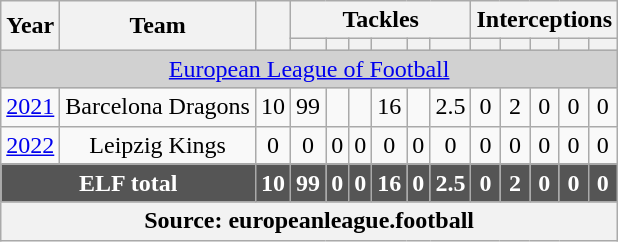<table class="wikitable" style="text-align: center;">
<tr>
<th rowspan="2">Year</th>
<th rowspan="2">Team</th>
<th rowspan="2"></th>
<th colspan="6">Tackles</th>
<th colspan="5">Interceptions</th>
</tr>
<tr>
<th></th>
<th></th>
<th></th>
<th></th>
<th></th>
<th></th>
<th></th>
<th></th>
<th></th>
<th></th>
<th></th>
</tr>
<tr>
<td colspan="15" style="background-color:#D1D1D1"><a href='#'>European League of Football</a> </td>
</tr>
<tr>
<td><a href='#'>2021</a></td>
<td>Barcelona Dragons</td>
<td>10</td>
<td>99</td>
<td></td>
<td></td>
<td>16</td>
<td></td>
<td>2.5</td>
<td>0</td>
<td>2</td>
<td>0</td>
<td>0</td>
<td>0</td>
</tr>
<tr>
<td><a href='#'>2022</a></td>
<td>Leipzig Kings</td>
<td>0</td>
<td>0</td>
<td>0</td>
<td>0</td>
<td>0</td>
<td>0</td>
<td>0</td>
<td>0</td>
<td>0</td>
<td>0</td>
<td>0</td>
<td>0</td>
</tr>
<tr style="background:#555555; font-weight:bold; color:white;">
<td colspan="2">ELF total</td>
<td>10</td>
<td>99</td>
<td>0</td>
<td>0</td>
<td>16</td>
<td>0</td>
<td>2.5</td>
<td>0</td>
<td>2</td>
<td>0</td>
<td>0</td>
<td>0</td>
</tr>
<tr>
<th colspan="15">Source: europeanleague.football</th>
</tr>
</table>
